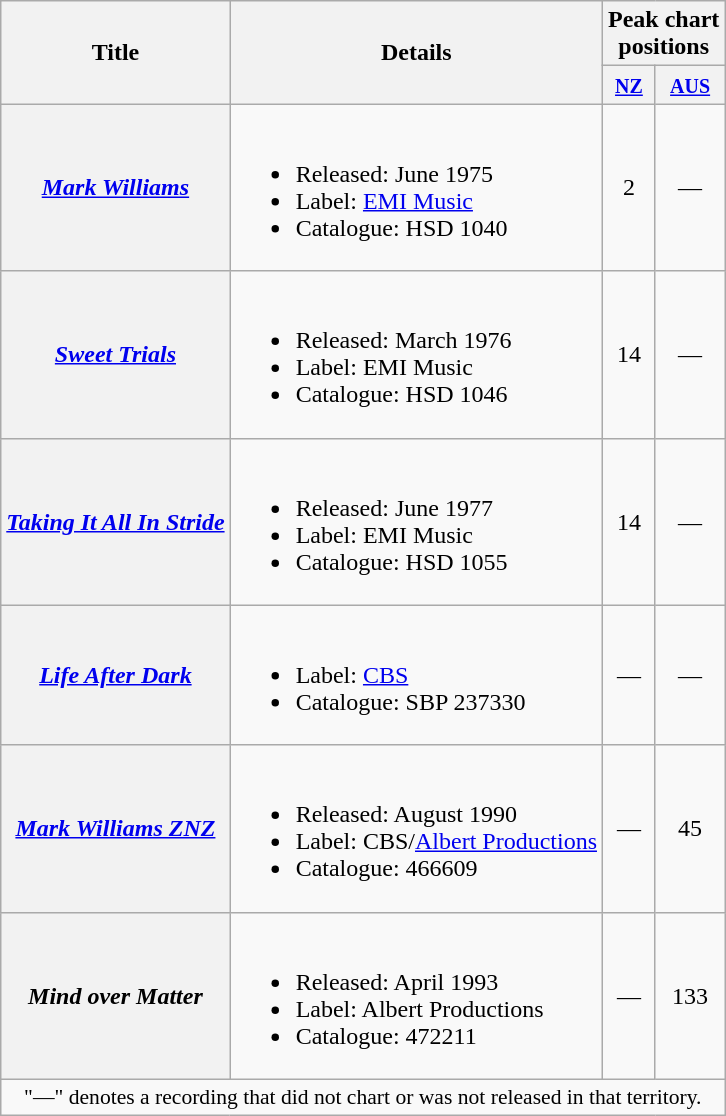<table class="wikitable plainrowheaders">
<tr>
<th rowspan="2">Title</th>
<th rowspan="2">Details</th>
<th colspan="2">Peak chart<br>positions</th>
</tr>
<tr>
<th><small><a href='#'>NZ</a></small><br></th>
<th><small><a href='#'>AUS</a></small><br></th>
</tr>
<tr>
<th scope="row"><em><a href='#'>Mark Williams</a></em></th>
<td><br><ul><li>Released: June 1975</li><li>Label: <a href='#'>EMI Music</a></li><li>Catalogue: HSD 1040</li></ul></td>
<td align="center">2</td>
<td align="center">—</td>
</tr>
<tr>
<th scope="row"><em><a href='#'>Sweet Trials</a></em></th>
<td><br><ul><li>Released: March 1976</li><li>Label: EMI Music</li><li>Catalogue: HSD 1046</li></ul></td>
<td align="center">14</td>
<td align="center">—</td>
</tr>
<tr>
<th scope="row"><em><a href='#'>Taking It All In Stride</a></em></th>
<td><br><ul><li>Released: June 1977</li><li>Label: EMI Music</li><li>Catalogue: HSD 1055</li></ul></td>
<td align="center">14</td>
<td align="center">—</td>
</tr>
<tr>
<th scope="row"><em><a href='#'>Life After Dark</a></em></th>
<td><br><ul><li>Label: <a href='#'>CBS</a></li><li>Catalogue: SBP 237330</li></ul></td>
<td align="center">—</td>
<td align="center">—</td>
</tr>
<tr>
<th scope="row"><em><a href='#'>Mark Williams ZNZ</a></em></th>
<td><br><ul><li>Released: August 1990</li><li>Label: CBS/<a href='#'>Albert Productions</a></li><li>Catalogue: 466609</li></ul></td>
<td align="center">—</td>
<td align="center">45</td>
</tr>
<tr>
<th scope="row"><em>Mind over Matter</em></th>
<td><br><ul><li>Released: April 1993</li><li>Label: Albert Productions</li><li>Catalogue: 472211</li></ul></td>
<td align="center">—</td>
<td align="center">133</td>
</tr>
<tr>
<td colspan="5" style="font-size:90%" align="center">"—" denotes a recording that did not chart or was not released in that territory.</td>
</tr>
</table>
